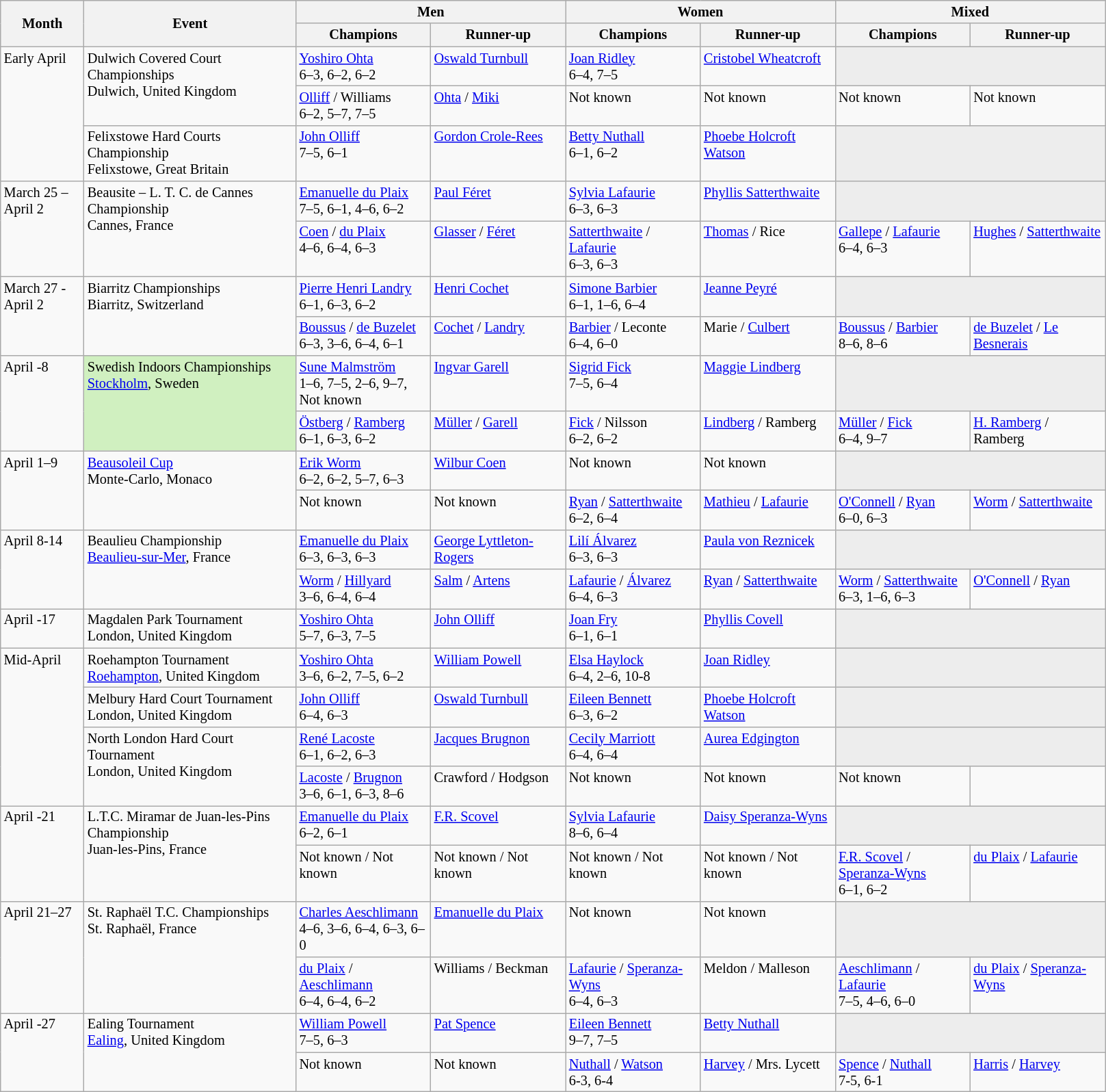<table class="wikitable" style="font-size:85%;">
<tr>
<th rowspan="2" style="width:75px;">Month</th>
<th rowspan="2" style="width:200px;">Event</th>
<th colspan="2" style="width:250px;">Men</th>
<th colspan="2" style="width:250px;">Women</th>
<th colspan="2" style="width:250px;">Mixed</th>
</tr>
<tr>
<th style="width:125px;">Champions</th>
<th style="width:125px;">Runner-up</th>
<th style="width:125px;">Champions</th>
<th style="width:125px;">Runner-up</th>
<th style="width:125px;">Champions</th>
<th style="width:125px;">Runner-up</th>
</tr>
<tr valign=top>
<td rowspan=3>Early April</td>
<td rowspan="2">Dulwich Covered Court Championships<br> Dulwich, United Kingdom</td>
<td> <a href='#'>Yoshiro Ohta</a><br>6–3, 6–2, 6–2</td>
<td> <a href='#'>Oswald Turnbull</a></td>
<td> <a href='#'>Joan Ridley</a><br>6–4, 7–5</td>
<td> <a href='#'>Cristobel Wheatcroft</a></td>
<td style="background:#ededed;" colspan="2"></td>
</tr>
<tr valign=top>
<td> <a href='#'>Olliff</a> / Williams<br>6–2, 5–7, 7–5</td>
<td> <a href='#'>Ohta</a> /  <a href='#'>Miki</a></td>
<td>Not known</td>
<td>Not known</td>
<td>Not known</td>
<td>Not known</td>
</tr>
<tr valign=top>
<td>Felixstowe Hard Courts Championship<br> Felixstowe, Great Britain</td>
<td> <a href='#'>John Olliff</a><br>7–5, 6–1</td>
<td> <a href='#'>Gordon Crole-Rees</a></td>
<td> <a href='#'>Betty Nuthall</a><br>6–1, 6–2</td>
<td> <a href='#'>Phoebe Holcroft Watson</a></td>
<td style="background:#ededed;" colspan="2"></td>
</tr>
<tr valign=top>
<td rowspan=2>March 25 – April 2</td>
<td rowspan="2">Beausite – L. T. C. de Cannes Championship<br> Cannes, France</td>
<td> <a href='#'>Emanuelle du Plaix</a><br>7–5, 6–1, 4–6, 6–2</td>
<td> <a href='#'>Paul Féret</a></td>
<td> <a href='#'>Sylvia Lafaurie</a><br>6–3, 6–3</td>
<td> <a href='#'>Phyllis Satterthwaite</a></td>
<td style="background:#ededed;" colspan="2"></td>
</tr>
<tr valign=top>
<td> <a href='#'>Coen</a> /  <a href='#'>du Plaix</a><br>4–6, 6–4, 6–3</td>
<td> <a href='#'>Glasser</a> /  <a href='#'>Féret</a></td>
<td> <a href='#'>Satterthwaite</a> /  <a href='#'>Lafaurie</a><br>6–3, 6–3</td>
<td> <a href='#'>Thomas</a> / Rice</td>
<td> <a href='#'>Gallepe</a> / <a href='#'>Lafaurie</a><br>6–4, 6–3</td>
<td> <a href='#'>Hughes</a> /   <a href='#'>Satterthwaite</a></td>
</tr>
<tr valign=top>
<td rowspan=2>March 27 -April 2</td>
<td rowspan="2">Biarritz Championships<br> Biarritz, Switzerland</td>
<td> <a href='#'>Pierre Henri Landry</a><br>6–1, 6–3, 6–2</td>
<td> <a href='#'>Henri Cochet</a></td>
<td> <a href='#'>Simone Barbier</a><br>6–1, 1–6, 6–4</td>
<td> <a href='#'>Jeanne Peyré</a></td>
<td style="background:#ededed;" colspan="2"></td>
</tr>
<tr valign=top>
<td> <a href='#'>Boussus</a> /  <a href='#'>de Buzelet</a><br>6–3, 3–6, 6–4, 6–1</td>
<td> <a href='#'>Cochet</a>  /  <a href='#'>Landry</a></td>
<td> <a href='#'>Barbier</a> /  Leconte <br>6–4, 6–0</td>
<td>Marie /  <a href='#'>Culbert</a></td>
<td> <a href='#'>Boussus</a>  /  <a href='#'>Barbier</a><br>8–6, 8–6</td>
<td> <a href='#'>de Buzelet</a> /  <a href='#'>Le Besnerais</a></td>
</tr>
<tr valign=top>
<td rowspan=2>April -8</td>
<td rowspan=2 style="background:#d0f0c0">Swedish Indoors Championships<br><a href='#'>Stockholm</a>, Sweden</td>
<td> <a href='#'>Sune Malmström</a><br>1–6, 7–5, 2–6, 9–7, Not known</td>
<td> <a href='#'>Ingvar Garell</a></td>
<td> <a href='#'>Sigrid Fick</a><br>7–5, 6–4</td>
<td> <a href='#'>Maggie Lindberg</a></td>
<td style="background:#ededed;" colspan="2"></td>
</tr>
<tr valign=top>
<td> <a href='#'>Östberg</a> /  <a href='#'>Ramberg</a><br>6–1, 6–3, 6–2</td>
<td> <a href='#'>Müller</a> /  <a href='#'>Garell</a></td>
<td> <a href='#'>Fick</a> / Nilsson<br>6–2, 6–2</td>
<td> <a href='#'>Lindberg</a> /  Ramberg</td>
<td> <a href='#'>Müller</a> /  <a href='#'>Fick</a><br>6–4, 9–7</td>
<td> <a href='#'>H. Ramberg</a> /  Ramberg</td>
</tr>
<tr valign=top>
<td rowspan=2>April 1–9</td>
<td rowspan="2"><a href='#'>Beausoleil Cup</a><br> Monte-Carlo, Monaco</td>
<td> <a href='#'>Erik Worm</a><br>6–2, 6–2, 5–7, 6–3</td>
<td> <a href='#'>Wilbur Coen</a></td>
<td>Not known</td>
<td>Not known</td>
<td style="background:#ededed;" colspan="2"></td>
</tr>
<tr valign=top>
<td>Not known</td>
<td>Not known</td>
<td> <a href='#'>Ryan</a> /  <a href='#'>Satterthwaite</a><br>6–2, 6–4</td>
<td> <a href='#'>Mathieu</a> /  <a href='#'>Lafaurie</a></td>
<td> <a href='#'>O'Connell</a> /  <a href='#'>Ryan</a><br>6–0, 6–3</td>
<td> <a href='#'>Worm</a> /  <a href='#'>Satterthwaite</a></td>
</tr>
<tr valign=top>
<td rowspan=2>April 8-14 </td>
<td rowspan="2">Beaulieu Championship<br> <a href='#'>Beaulieu-sur-Mer</a>, France</td>
<td> <a href='#'>Emanuelle du Plaix</a><br>6–3, 6–3, 6–3</td>
<td> <a href='#'>George Lyttleton-Rogers</a></td>
<td> <a href='#'>Lilí Álvarez</a><br>6–3, 6–3</td>
<td> <a href='#'>Paula von Reznicek</a></td>
<td style="background:#ededed;" colspan="2"></td>
</tr>
<tr valign=top>
<td> <a href='#'>Worm</a> /  <a href='#'>Hillyard</a><br>3–6, 6–4, 6–4</td>
<td> <a href='#'>Salm</a> /  <a href='#'>Artens</a></td>
<td> <a href='#'>Lafaurie</a> /  <a href='#'>Álvarez</a><br>6–4, 6–3</td>
<td> <a href='#'>Ryan</a> /  <a href='#'>Satterthwaite</a></td>
<td> <a href='#'>Worm</a> /  <a href='#'>Satterthwaite</a><br>6–3, 1–6, 6–3</td>
<td> <a href='#'>O'Connell</a> /  <a href='#'>Ryan</a></td>
</tr>
<tr valign=top>
<td>April -17</td>
<td>Magdalen Park Tournament<br> London, United Kingdom</td>
<td> <a href='#'>Yoshiro Ohta</a><br>5–7, 6–3, 7–5</td>
<td> <a href='#'>John Olliff</a></td>
<td> <a href='#'>Joan Fry</a><br>6–1, 6–1</td>
<td> <a href='#'>Phyllis Covell</a></td>
<td style="background:#ededed;" colspan="2"></td>
</tr>
<tr valign=top>
<td rowspan="4">Mid-April</td>
<td>Roehampton Tournament<br> <a href='#'>Roehampton</a>, United Kingdom</td>
<td> <a href='#'>Yoshiro Ohta</a><br>3–6, 6–2, 7–5, 6–2</td>
<td> <a href='#'>William Powell</a></td>
<td> <a href='#'>Elsa Haylock</a><br>6–4, 2–6, 10-8</td>
<td> <a href='#'>Joan Ridley</a></td>
<td style="background:#ededed;" colspan="2"></td>
</tr>
<tr valign=top>
<td>Melbury Hard Court Tournament<br> London, United Kingdom</td>
<td> <a href='#'>John Olliff</a><br>6–4, 6–3</td>
<td> <a href='#'>Oswald Turnbull</a></td>
<td> <a href='#'>Eileen Bennett</a><br>6–3, 6–2</td>
<td> <a href='#'>Phoebe Holcroft Watson</a></td>
<td style="background:#ededed;" colspan="2"></td>
</tr>
<tr valign=top>
<td rowspan="2">North London Hard Court Tournament<br> London, United Kingdom</td>
<td> <a href='#'>René Lacoste</a><br>6–1, 6–2, 6–3</td>
<td> <a href='#'>Jacques Brugnon</a></td>
<td> <a href='#'>Cecily Marriott</a><br>6–4, 6–4</td>
<td> <a href='#'>Aurea Edgington</a></td>
<td style="background:#ededed;" colspan="2"></td>
</tr>
<tr valign=top>
<td> <a href='#'>Lacoste</a> /  <a href='#'>Brugnon</a><br>3–6, 6–1, 6–3, 8–6</td>
<td>Crawford / Hodgson</td>
<td>Not known</td>
<td>Not known</td>
<td>Not known</td>
<td></td>
</tr>
<tr valign=top>
<td rowspan=2>April -21</td>
<td rowspan="2">L.T.C. Miramar de Juan-les-Pins Championship<br> Juan-les-Pins, France</td>
<td> <a href='#'>Emanuelle du Plaix</a><br>6–2, 6–1</td>
<td> <a href='#'>F.R. Scovel</a></td>
<td> <a href='#'>Sylvia Lafaurie</a><br>8–6, 6–4</td>
<td> <a href='#'>Daisy Speranza-Wyns</a></td>
<td style="background:#ededed;" colspan="2"></td>
</tr>
<tr valign=top>
<td>Not known / Not known<br></td>
<td>Not known / Not known</td>
<td>Not known / Not known<br></td>
<td>Not known / Not known</td>
<td> <a href='#'>F.R. Scovel</a> /  <a href='#'>Speranza-Wyns</a><br>6–1, 6–2</td>
<td> <a href='#'>du Plaix</a> /  <a href='#'>Lafaurie</a></td>
</tr>
<tr valign=top>
<td rowspan=2>April 21–27</td>
<td rowspan="2">St. Raphaël T.C. Championships<br> St. Raphaël, France</td>
<td> <a href='#'>Charles Aeschlimann</a><br>4–6, 3–6, 6–4, 6–3, 6–0</td>
<td> <a href='#'>Emanuelle du Plaix</a></td>
<td>Not known<br></td>
<td>Not known</td>
<td style="background:#ededed;" colspan="2"></td>
</tr>
<tr valign=top>
<td> <a href='#'>du Plaix</a> /  <a href='#'>Aeschlimann</a><br>6–4, 6–4, 6–2</td>
<td>Williams / Beckman</td>
<td> <a href='#'>Lafaurie</a> /  <a href='#'>Speranza-Wyns</a><br>6–4, 6–3</td>
<td>Meldon / Malleson</td>
<td> <a href='#'>Aeschlimann</a> /  <a href='#'>Lafaurie</a><br>7–5, 4–6, 6–0</td>
<td> <a href='#'>du Plaix</a> /  <a href='#'>Speranza-Wyns</a></td>
</tr>
<tr valign=top>
<td rowspan=2>April -27</td>
<td rowspan=2>Ealing Tournament<br> <a href='#'>Ealing</a>, United Kingdom</td>
<td> <a href='#'>William Powell</a><br>7–5, 6–3</td>
<td> <a href='#'>Pat Spence</a></td>
<td> <a href='#'>Eileen Bennett</a><br>9–7, 7–5</td>
<td> <a href='#'>Betty Nuthall</a></td>
<td style="background:#ededed;" colspan="2"></td>
</tr>
<tr valign=top>
<td>Not known</td>
<td>Not known</td>
<td> <a href='#'>Nuthall</a> /  <a href='#'>Watson</a> <br>6-3, 6-4</td>
<td> <a href='#'>Harvey</a> /  Mrs. Lycett</td>
<td> <a href='#'>Spence</a> /  <a href='#'>Nuthall</a><br>7-5, 6-1</td>
<td> <a href='#'>Harris</a> /  <a href='#'>Harvey</a></td>
</tr>
</table>
